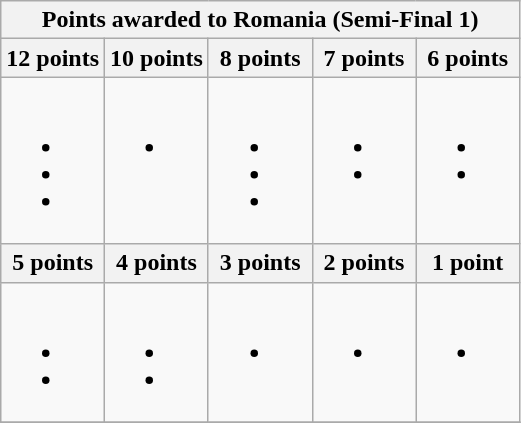<table class="wikitable collapsible collapsed">
<tr>
<th colspan="5">Points awarded to Romania (Semi-Final 1)</th>
</tr>
<tr>
<th width=20%>12 points</th>
<th width=20%>10 points</th>
<th width=20%>8 points</th>
<th width=20%>7 points</th>
<th width=20%>6 points</th>
</tr>
<tr>
<td valign="top"><br><ul><li></li><li></li><li></li></ul></td>
<td valign="top"><br><ul><li></li></ul></td>
<td valign="top"><br><ul><li></li><li></li><li></li></ul></td>
<td valign="top"><br><ul><li></li><li></li></ul></td>
<td valign="top"><br><ul><li></li><li></li></ul></td>
</tr>
<tr>
<th width=20%>5 points</th>
<th width=20%>4 points</th>
<th width=20%>3 points</th>
<th width=20%>2 points</th>
<th width=20%>1 point</th>
</tr>
<tr>
<td valign="top"><br><ul><li></li><li></li></ul></td>
<td valign="top"><br><ul><li></li><li></li></ul></td>
<td valign="top"><br><ul><li></li></ul></td>
<td valign="top"><br><ul><li></li></ul></td>
<td valign="top"><br><ul><li></li></ul></td>
</tr>
<tr>
</tr>
</table>
